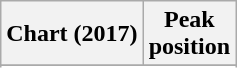<table class="wikitable sortable plainrowheaders" style="text-align:center">
<tr>
<th scope="col">Chart (2017)</th>
<th scope="col">Peak<br>position</th>
</tr>
<tr>
</tr>
<tr>
</tr>
<tr>
</tr>
</table>
